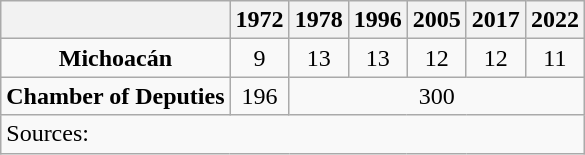<table class="wikitable" style="text-align: center">
<tr>
<th></th>
<th>1972</th>
<th>1978</th>
<th>1996</th>
<th>2005</th>
<th>2017</th>
<th>2022</th>
</tr>
<tr>
<td><strong>Michoacán</strong></td>
<td>9</td>
<td>13</td>
<td>13</td>
<td>12</td>
<td>12</td>
<td>11</td>
</tr>
<tr>
<td><strong>Chamber of Deputies</strong></td>
<td>196</td>
<td colspan=5>300</td>
</tr>
<tr>
<td colspan=7 style="text-align: left">Sources: </td>
</tr>
</table>
